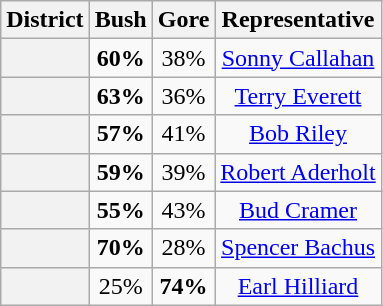<table class=wikitable>
<tr>
<th>District</th>
<th>Bush</th>
<th>Gore</th>
<th>Representative</th>
</tr>
<tr align=center>
<th></th>
<td><strong>60%</strong></td>
<td>38%</td>
<td><a href='#'>Sonny Callahan</a></td>
</tr>
<tr align=center>
<th></th>
<td><strong>63%</strong></td>
<td>36%</td>
<td><a href='#'>Terry Everett</a></td>
</tr>
<tr align=center>
<th></th>
<td><strong>57%</strong></td>
<td>41%</td>
<td><a href='#'>Bob Riley</a></td>
</tr>
<tr align=center>
<th></th>
<td><strong>59%</strong></td>
<td>39%</td>
<td><a href='#'>Robert Aderholt</a></td>
</tr>
<tr align=center>
<th></th>
<td><strong>55%</strong></td>
<td>43%</td>
<td><a href='#'>Bud Cramer</a></td>
</tr>
<tr align=center>
<th></th>
<td><strong>70%</strong></td>
<td>28%</td>
<td><a href='#'>Spencer Bachus</a></td>
</tr>
<tr align=center>
<th></th>
<td>25%</td>
<td><strong>74%</strong></td>
<td><a href='#'>Earl Hilliard</a></td>
</tr>
</table>
